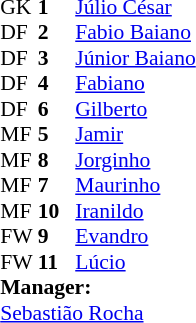<table cellspacing="0" cellpadding="0" style="font-size:90%; margin:0.2em auto;">
<tr>
<th width="25"></th>
<th width="25"></th>
</tr>
<tr>
<td>GK</td>
<td><strong>1</strong></td>
<td><a href='#'>Júlio César</a></td>
</tr>
<tr>
<td>DF</td>
<td><strong>2</strong></td>
<td><a href='#'>Fabio Baiano</a></td>
</tr>
<tr>
<td>DF</td>
<td><strong>3</strong></td>
<td><a href='#'>Júnior Baiano</a></td>
</tr>
<tr>
<td>DF</td>
<td><strong>4</strong></td>
<td><a href='#'>Fabiano</a></td>
</tr>
<tr>
<td>DF</td>
<td><strong>6</strong></td>
<td><a href='#'>Gilberto</a></td>
</tr>
<tr>
<td>MF</td>
<td><strong>5</strong></td>
<td><a href='#'>Jamir</a></td>
</tr>
<tr>
<td>MF</td>
<td><strong>8</strong></td>
<td><a href='#'>Jorginho</a></td>
</tr>
<tr>
<td>MF</td>
<td><strong>7</strong></td>
<td><a href='#'>Maurinho</a></td>
</tr>
<tr>
<td>MF</td>
<td><strong>10</strong></td>
<td><a href='#'>Iranildo</a></td>
</tr>
<tr>
<td>FW</td>
<td><strong>9</strong></td>
<td><a href='#'>Evandro</a></td>
</tr>
<tr>
<td>FW</td>
<td><strong>11</strong></td>
<td><a href='#'>Lúcio</a></td>
</tr>
<tr>
<td colspan=3><strong>Manager:</strong></td>
</tr>
<tr>
<td colspan=4><a href='#'>Sebastião Rocha</a></td>
</tr>
</table>
